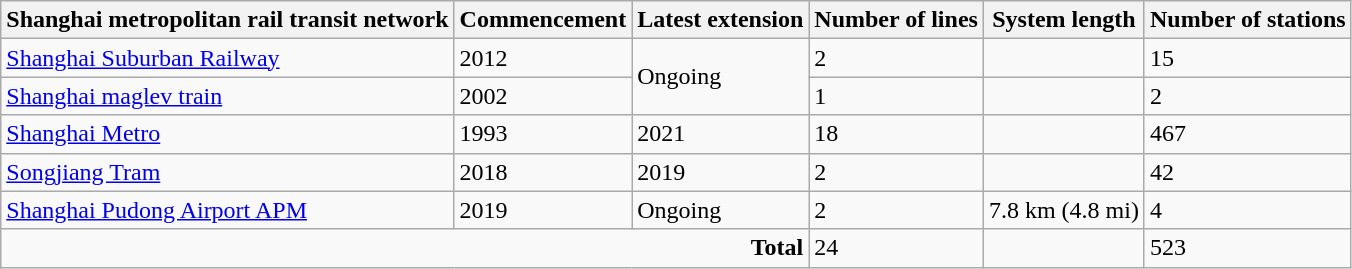<table class="wikitable">
<tr>
<th>Shanghai metropolitan rail transit network</th>
<th>Commencement</th>
<th>Latest extension</th>
<th>Number of lines</th>
<th>System length</th>
<th>Number of stations</th>
</tr>
<tr>
<td><a href='#'>Shanghai Suburban Railway</a></td>
<td>2012</td>
<td rowspan="2">Ongoing</td>
<td>2</td>
<td></td>
<td>15</td>
</tr>
<tr>
<td><a href='#'>Shanghai maglev train</a></td>
<td>2002</td>
<td>1</td>
<td></td>
<td>2</td>
</tr>
<tr>
<td><a href='#'>Shanghai Metro</a></td>
<td>1993</td>
<td>2021</td>
<td>18</td>
<td></td>
<td>467</td>
</tr>
<tr>
<td><a href='#'>Songjiang Tram</a></td>
<td>2018</td>
<td>2019</td>
<td>2</td>
<td></td>
<td>42</td>
</tr>
<tr>
<td><a href='#'>Shanghai Pudong Airport APM</a></td>
<td>2019</td>
<td>Ongoing</td>
<td>2</td>
<td>7.8 km (4.8 mi)</td>
<td>4</td>
</tr>
<tr>
<td colspan="3" style="text-align:right"><strong>Total</strong></td>
<td>24</td>
<td></td>
<td>523</td>
</tr>
</table>
